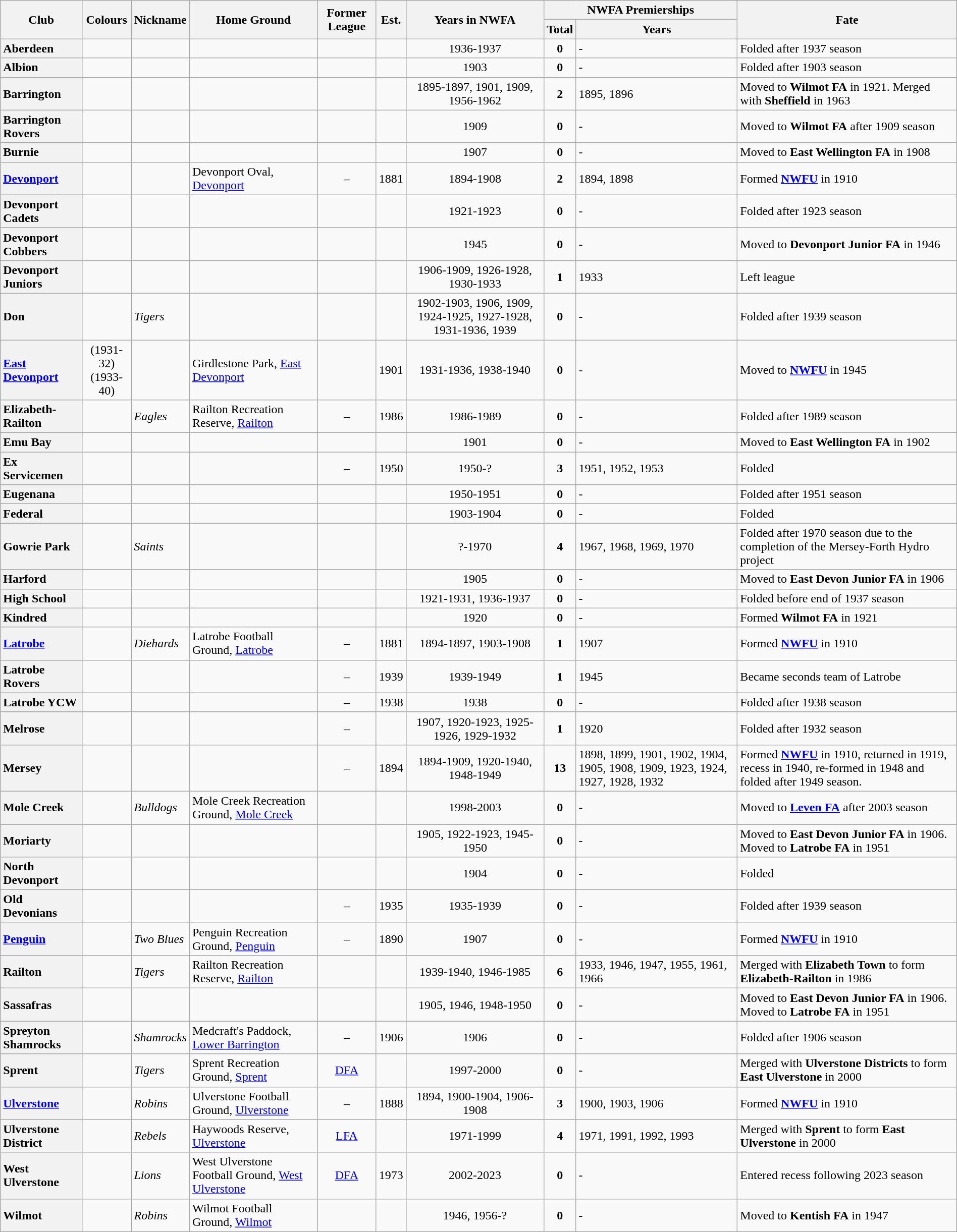<table class="wikitable sortable" style="text-align:center; width:100%">
<tr>
<th rowspan="2">Club</th>
<th rowspan="2" class=unsortable>Colours</th>
<th rowspan="2">Nickname</th>
<th rowspan="2">Home Ground</th>
<th rowspan="2">Former League</th>
<th rowspan="2">Est.</th>
<th rowspan="2">Years in NWFA</th>
<th colspan="2">NWFA Premierships</th>
<th rowspan="2">Fate</th>
</tr>
<tr>
<th>Total</th>
<th>Years</th>
</tr>
<tr>
<th style="text-align:left">Aberdeen</th>
<td></td>
<td></td>
<td></td>
<td></td>
<td></td>
<td>1936-1937</td>
<td><strong>0</strong></td>
<td align="left">-</td>
<td align="left">Folded after 1937 season</td>
</tr>
<tr>
<th style="text-align:left">Albion</th>
<td></td>
<td></td>
<td></td>
<td></td>
<td></td>
<td>1903</td>
<td><strong>0</strong></td>
<td align="left">-</td>
<td align="left">Folded after 1903 season</td>
</tr>
<tr>
<th style="text-align:left">Barrington</th>
<td></td>
<td></td>
<td></td>
<td></td>
<td></td>
<td>1895-1897, 1901, 1909, 1956-1962</td>
<td><strong>2</strong></td>
<td align="left">1895, 1896</td>
<td align="left">Moved to <strong>Wilmot FA</strong> in 1921. Merged with <strong>Sheffield</strong> in 1963</td>
</tr>
<tr>
<th style="text-align:left">Barrington Rovers</th>
<td></td>
<td></td>
<td></td>
<td></td>
<td></td>
<td>1909</td>
<td><strong>0</strong></td>
<td align="left">-</td>
<td align="left">Moved to <strong>Wilmot FA</strong> after 1909 season</td>
</tr>
<tr>
<th style="text-align:left">Burnie</th>
<td></td>
<td></td>
<td></td>
<td></td>
<td></td>
<td>1907</td>
<td><strong>0</strong></td>
<td align="left">-</td>
<td align="left">Moved to <strong>East Wellington FA</strong> in 1908</td>
</tr>
<tr>
<th style="text-align:left"><a href='#'>Devonport</a></th>
<td></td>
<td></td>
<td align="left">Devonport Oval, <a href='#'>Devonport</a></td>
<td>–</td>
<td>1881</td>
<td>1894-1908</td>
<td><strong>2</strong></td>
<td align="left">1894, 1898</td>
<td align="left">Formed <strong><a href='#'>NWFU</a></strong> in 1910</td>
</tr>
<tr>
<th style="text-align:left">Devonport Cadets</th>
<td></td>
<td></td>
<td></td>
<td></td>
<td></td>
<td>1921-1923</td>
<td><strong>0</strong></td>
<td align="left">-</td>
<td align="left">Folded after 1923 season</td>
</tr>
<tr>
<th style="text-align:left">Devonport Cobbers</th>
<td></td>
<td></td>
<td></td>
<td></td>
<td></td>
<td>1945</td>
<td><strong>0</strong></td>
<td align="left">-</td>
<td align="left">Moved to <strong>Devonport Junior FA</strong> in 1946</td>
</tr>
<tr>
<th style="text-align:left">Devonport Juniors</th>
<td></td>
<td></td>
<td></td>
<td></td>
<td></td>
<td>1906-1909, 1926-1928, 1930-1933</td>
<td><strong>1</strong></td>
<td align="left">1933</td>
<td align="left">Left league</td>
</tr>
<tr>
<th style="text-align:left">Don</th>
<td></td>
<td align="left"><em>Tigers</em></td>
<td></td>
<td></td>
<td></td>
<td>1902-1903, 1906, 1909, 1924-1925, 1927-1928, 1931-1936, 1939</td>
<td><strong>0</strong></td>
<td align="left">-</td>
<td align="left">Folded after 1939 season</td>
</tr>
<tr>
<th style="text-align:left"><a href='#'>East Devonport</a></th>
<td> (1931-32)<br> (1933-40)</td>
<td></td>
<td align="left">Girdlestone Park, <a href='#'>East Devonport</a></td>
<td></td>
<td>1901</td>
<td>1931-1936, 1938-1940</td>
<td><strong>0</strong></td>
<td align="left">-</td>
<td align="left">Moved to <a href='#'><strong>NWFU</strong></a> in 1945</td>
</tr>
<tr>
<th style="text-align:left">Elizabeth-Railton</th>
<td></td>
<td align="left"><em>Eagles</em></td>
<td align="left">Railton Recreation Reserve, <a href='#'>Railton</a></td>
<td>–</td>
<td>1986</td>
<td>1986-1989</td>
<td><strong>0</strong></td>
<td align="left">-</td>
<td align="left">Folded after 1989 season</td>
</tr>
<tr>
<th style="text-align:left">Emu Bay</th>
<td></td>
<td></td>
<td></td>
<td></td>
<td></td>
<td>1901</td>
<td><strong>0</strong></td>
<td align="left">-</td>
<td align="left">Moved to <strong>East Wellington FA</strong> in 1902</td>
</tr>
<tr>
<th style="text-align:left">Ex Servicemen</th>
<td></td>
<td></td>
<td></td>
<td>–</td>
<td>1950</td>
<td>1950-?</td>
<td><strong>3</strong></td>
<td align="left">1951, 1952, 1953</td>
<td align="left">Folded</td>
</tr>
<tr>
<th style="text-align:left">Eugenana</th>
<td></td>
<td></td>
<td></td>
<td></td>
<td></td>
<td>1950-1951</td>
<td><strong>0</strong></td>
<td align="left">-</td>
<td align="left">Folded after 1951 season</td>
</tr>
<tr>
<th style="text-align:left">Federal</th>
<td></td>
<td></td>
<td></td>
<td></td>
<td></td>
<td>1903-1904</td>
<td><strong>0</strong></td>
<td align="left">-</td>
<td align="left">Folded</td>
</tr>
<tr>
<th style="text-align:left">Gowrie Park</th>
<td></td>
<td align="left"><em>Saints</em></td>
<td></td>
<td></td>
<td></td>
<td>?-1970</td>
<td><strong>4</strong></td>
<td align="left">1967, 1968, 1969, 1970</td>
<td align="left">Folded after 1970 season due to the completion of the Mersey-Forth Hydro project</td>
</tr>
<tr>
<th style="text-align:left">Harford</th>
<td></td>
<td></td>
<td></td>
<td></td>
<td></td>
<td>1905</td>
<td><strong>0</strong></td>
<td align="left">-</td>
<td align="left">Moved to <strong>East Devon Junior FA</strong> in 1906</td>
</tr>
<tr>
<th style="text-align:left">High School</th>
<td></td>
<td></td>
<td></td>
<td></td>
<td></td>
<td>1921-1931, 1936-1937</td>
<td><strong>0</strong></td>
<td align="left">-</td>
<td align="left">Folded before end of 1937 season</td>
</tr>
<tr>
<th style="text-align:left">Kindred</th>
<td></td>
<td></td>
<td></td>
<td></td>
<td></td>
<td>1920</td>
<td><strong>0</strong></td>
<td align="left">-</td>
<td align="left">Formed <strong>Wilmot FA</strong> in 1921</td>
</tr>
<tr>
<th style="text-align:left"><a href='#'>Latrobe</a></th>
<td></td>
<td align="left"><em>Diehards</em></td>
<td align="left">Latrobe Football Ground, <a href='#'>Latrobe</a></td>
<td>–</td>
<td>1881</td>
<td>1894-1897, 1903-1908</td>
<td><strong>1</strong></td>
<td align="left">1907</td>
<td align="left">Formed <strong><a href='#'>NWFU</a></strong> in 1910</td>
</tr>
<tr>
<th style="text-align:left">Latrobe Rovers</th>
<td></td>
<td></td>
<td></td>
<td>–</td>
<td>1939</td>
<td>1939-1949</td>
<td><strong>1</strong></td>
<td align="left">1945</td>
<td align="left">Became seconds team of Latrobe</td>
</tr>
<tr>
<th style="text-align:left">Latrobe YCW</th>
<td></td>
<td></td>
<td></td>
<td>–</td>
<td>1938</td>
<td>1938</td>
<td><strong>0</strong></td>
<td align="left">-</td>
<td align="left">Folded after 1938 season</td>
</tr>
<tr>
<th style="text-align:left">Melrose</th>
<td></td>
<td></td>
<td></td>
<td>–</td>
<td></td>
<td>1907, 1920-1923, 1925-1926, 1929-1932</td>
<td><strong>1</strong></td>
<td align="left">1920</td>
<td align="left">Folded after 1932 season</td>
</tr>
<tr>
<th style="text-align:left">Mersey</th>
<td></td>
<td></td>
<td></td>
<td>–</td>
<td>1894</td>
<td>1894-1909, 1920-1940, 1948-1949</td>
<td><strong>13</strong></td>
<td align="left">1898, 1899, 1901, 1902, 1904, 1905, 1908, 1909, 1923, 1924, 1927, 1928, 1932</td>
<td align="left">Formed <strong><a href='#'>NWFU</a></strong> in 1910, returned in 1919, recess in 1940, re-formed in 1948 and folded after 1949 season.</td>
</tr>
<tr>
<th style="text-align:left">Mole Creek</th>
<td></td>
<td align="left"><em>Bulldogs</em></td>
<td align="left">Mole Creek Recreation Ground, <a href='#'>Mole Creek</a></td>
<td></td>
<td></td>
<td>1998-2003</td>
<td><strong>0</strong></td>
<td align="left">-</td>
<td align="left">Moved to <strong><a href='#'>Leven FA</a></strong> after 2003 season</td>
</tr>
<tr>
<th style="text-align:left">Moriarty</th>
<td></td>
<td></td>
<td></td>
<td></td>
<td></td>
<td>1905, 1922-1923, 1945-1950</td>
<td><strong>0</strong></td>
<td align="left">-</td>
<td align="left">Moved to <strong>East Devon Junior FA</strong> in 1906. Moved to <strong>Latrobe FA</strong> in 1951</td>
</tr>
<tr>
<th style="text-align:left">North Devonport</th>
<td></td>
<td></td>
<td></td>
<td></td>
<td></td>
<td>1904</td>
<td><strong>0</strong></td>
<td align="left">-</td>
<td align="left">Folded</td>
</tr>
<tr>
<th style="text-align:left">Old Devonians</th>
<td></td>
<td></td>
<td></td>
<td>–</td>
<td>1935</td>
<td>1935-1939</td>
<td><strong>0</strong></td>
<td align="left">-</td>
<td align="left">Folded after 1939 season</td>
</tr>
<tr>
<th style="text-align:left"><a href='#'>Penguin</a></th>
<td></td>
<td align="left"><em>Two Blues</em></td>
<td align="left">Penguin Recreation Ground, <a href='#'>Penguin</a></td>
<td>–</td>
<td>1890</td>
<td>1907</td>
<td><strong>0</strong></td>
<td align="left">-</td>
<td align="left">Formed <strong><a href='#'>NWFU</a></strong> in 1910</td>
</tr>
<tr>
<th style="text-align:left">Railton</th>
<td></td>
<td align="left"><em>Tigers</em></td>
<td align="left">Railton Recreation Reserve, <a href='#'>Railton</a></td>
<td></td>
<td></td>
<td>1939-1940, 1946-1985</td>
<td><strong>6</strong></td>
<td align="left">1933, 1946, 1947, 1955, 1961, 1966</td>
<td align="left">Merged with <strong>Elizabeth Town</strong> to form <strong>Elizabeth-Railton</strong> in 1986</td>
</tr>
<tr>
<th style="text-align:left">Sassafras</th>
<td></td>
<td></td>
<td></td>
<td></td>
<td></td>
<td>1905, 1946, 1948-1950</td>
<td><strong>0</strong></td>
<td align="left">-</td>
<td align="left">Moved to <strong>East Devon Junior FA</strong> in 1906. Moved to <strong>Latrobe FA</strong> in 1951</td>
</tr>
<tr>
<th style="text-align:left">Spreyton Shamrocks</th>
<td></td>
<td align="left"><em>Shamrocks</em></td>
<td align="left">Medcraft's Paddock, <a href='#'>Lower Barrington</a></td>
<td>–</td>
<td>1906</td>
<td>1906</td>
<td><strong>0</strong></td>
<td align="left">-</td>
<td align="left">Folded after 1906 season</td>
</tr>
<tr>
<th style="text-align:left">Sprent</th>
<td></td>
<td align="left"><em>Tigers</em></td>
<td align="left">Sprent Recreation Ground, <a href='#'>Sprent</a></td>
<td><a href='#'>DFA</a></td>
<td></td>
<td>1997-2000</td>
<td><strong>0</strong></td>
<td align="left">-</td>
<td align="left">Merged with <strong>Ulverstone Districts</strong> to form <strong>East Ulverstone</strong> in 2000</td>
</tr>
<tr>
<th style="text-align:left"><a href='#'>Ulverstone</a></th>
<td></td>
<td align="left"><em>Robins</em></td>
<td align="left">Ulverstone Football Ground, <a href='#'>Ulverstone</a></td>
<td>–</td>
<td>1888</td>
<td>1894, 1900-1904, 1906-1908</td>
<td><strong>3</strong></td>
<td align="left">1900, 1903, 1906</td>
<td align="left">Formed <strong><a href='#'>NWFU</a></strong> in 1910</td>
</tr>
<tr>
<th style="text-align:left">Ulverstone District</th>
<td></td>
<td align="left"><em>Rebels</em></td>
<td align="left">Haywoods Reserve, <a href='#'>Ulverstone</a></td>
<td><a href='#'>LFA</a></td>
<td></td>
<td>1971-1999</td>
<td><strong>4</strong></td>
<td align="left">1971, 1991, 1992, 1993</td>
<td align="left">Merged with <strong>Sprent</strong> to form <strong>East Ulverstone</strong> in 2000</td>
</tr>
<tr>
<th style="text-align:left">West Ulverstone</th>
<td></td>
<td align="left"><em>Lions</em></td>
<td align="left">West Ulverstone Football Ground, <a href='#'>West Ulverstone</a></td>
<td><a href='#'>DFA</a></td>
<td>1973</td>
<td>2002-2023</td>
<td><strong>0</strong></td>
<td align="left">-</td>
<td align="left">Entered recess following 2023 season</td>
</tr>
<tr>
<th style="text-align:left">Wilmot</th>
<td></td>
<td align="left"><em>Robins</em></td>
<td align="left">Wilmot Football Ground, <a href='#'>Wilmot</a></td>
<td></td>
<td></td>
<td>1946, 1956-?</td>
<td><strong>0</strong></td>
<td align="left">-</td>
<td align="left">Moved to <strong>Kentish FA</strong> in 1947</td>
</tr>
</table>
